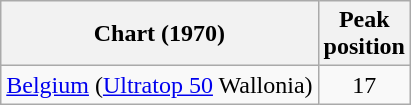<table class="wikitable">
<tr>
<th align="left">Chart (1970)</th>
<th align="center">Peak<br>position</th>
</tr>
<tr>
<td align="left"><a href='#'>Belgium</a> (<a href='#'>Ultratop 50</a> Wallonia)</td>
<td align="center">17</td>
</tr>
</table>
